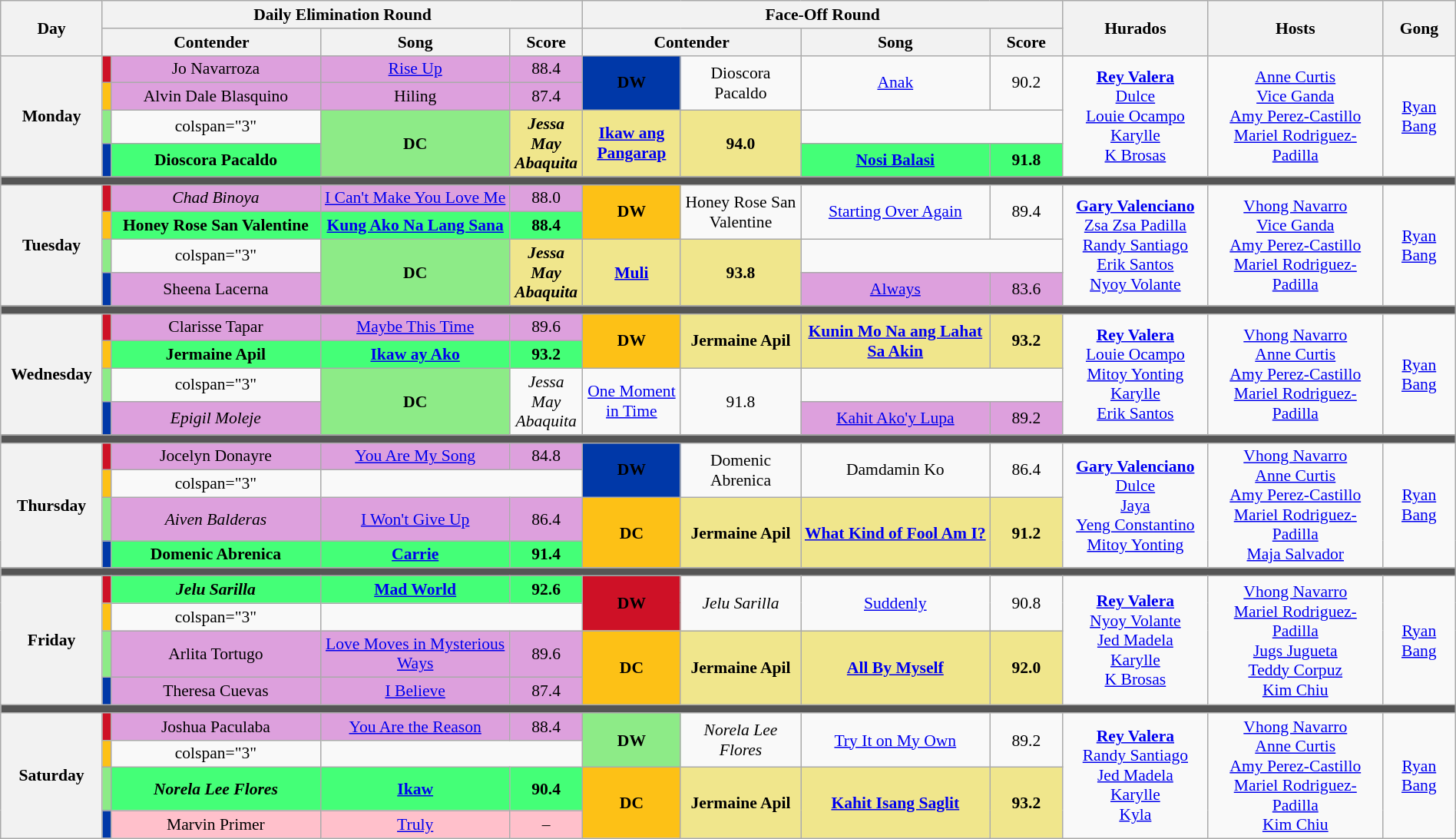<table class="wikitable mw-collapsible mw-collapsed" style="text-align:center; font-size:90%; width:100%;">
<tr>
<th rowspan="2" width="07%">Day</th>
<th colspan="4">Daily Elimination Round</th>
<th colspan="4">Face-Off Round</th>
<th rowspan="2" width="10%">Hurados</th>
<th rowspan="2" width="12%">Hosts</th>
<th rowspan="2" width="05%">Gong</th>
</tr>
<tr>
<th width="15%" colspan="2">Contender</th>
<th width="13%">Song</th>
<th width="05%">Score</th>
<th width="15%" colspan="2">Contender</th>
<th width="13%">Song</th>
<th width="05%">Score</th>
</tr>
<tr>
<th rowspan="4">Monday<br><small></small></th>
<th style="background-color:#CE1126;"></th>
<td style="background:Plum;">Jo Navarroza</td>
<td style="background:Plum;"><a href='#'>Rise Up</a></td>
<td style="background:Plum;">88.4</td>
<th rowspan="2" style="background-color:#0038A8;">DW</th>
<td rowspan="2">Dioscora Pacaldo</td>
<td rowspan="2"><a href='#'>Anak</a></td>
<td rowspan="2">90.2</td>
<td rowspan="4"><strong><a href='#'>Rey Valera</a></strong><br><a href='#'>Dulce</a><br><a href='#'>Louie Ocampo</a><br><a href='#'>Karylle</a><br><a href='#'>K Brosas</a></td>
<td rowspan="4"><a href='#'>Anne Curtis</a><br><a href='#'>Vice Ganda</a><br><a href='#'>Amy Perez-Castillo</a><br><a href='#'>Mariel Rodriguez-Padilla</a></td>
<td rowspan="4"><a href='#'>Ryan Bang</a></td>
</tr>
<tr>
<th style="background-color:#FDC116;"></th>
<td style="background:Plum;">Alvin Dale Blasquino</td>
<td style="background:Plum;">Hiling</td>
<td style="background:Plum;">87.4</td>
</tr>
<tr>
<th style="background-color:#8deb87;"></th>
<td>colspan="3" </td>
<th rowspan="2" style=background-color:#8deb87;">DC</th>
<td rowspan="2" style="background:Khaki;"><strong><em>Jessa May Abaquita</em></strong></td>
<td rowspan="2" style="background:Khaki;"><strong><a href='#'>Ikaw ang Pangarap</a></strong></td>
<td rowspan="2" style="background:Khaki;"><strong>94.0</strong></td>
</tr>
<tr>
<th style="background-color:#0038A8;"></th>
<td style="background:#44ff77;"><strong>Dioscora Pacaldo</strong></td>
<td style="background:#44ff77;"><strong><a href='#'>Nosi Balasi</a></strong></td>
<td style="background:#44ff77;"><strong>91.8</strong></td>
</tr>
<tr>
<th colspan="12" style="background:#555;"></th>
</tr>
<tr>
<th rowspan="4">Tuesday<br><small></small></th>
<th style="background-color:#CE1126;"></th>
<td style="background:Plum;"><em>Chad Binoya</em></td>
<td style="background:Plum;"><a href='#'>I Can't Make You Love Me</a></td>
<td style="background:Plum;">88.0</td>
<th rowspan="2" style="background-color:#FDC116;">DW</th>
<td rowspan="2">Honey Rose San Valentine</td>
<td rowspan="2"><a href='#'>Starting Over Again</a></td>
<td rowspan="2">89.4</td>
<td rowspan="4"><strong><a href='#'>Gary Valenciano</a></strong><br><a href='#'>Zsa Zsa Padilla</a><br><a href='#'>Randy Santiago</a><br><a href='#'>Erik Santos</a><br><a href='#'>Nyoy Volante</a></td>
<td rowspan="4"><a href='#'>Vhong Navarro</a><br><a href='#'>Vice Ganda</a><br><a href='#'>Amy Perez-Castillo</a><br><a href='#'>Mariel Rodriguez-Padilla</a></td>
<td rowspan="4"><a href='#'>Ryan Bang</a></td>
</tr>
<tr>
<th style="background-color:#FDC116;"></th>
<td style="background:#44ff77;"><strong>Honey Rose San Valentine</strong></td>
<td style="background:#44ff77;"><strong><a href='#'>Kung Ako Na Lang Sana</a></strong></td>
<td style="background:#44ff77;"><strong>88.4</strong></td>
</tr>
<tr>
<th style="background-color:#8deb87;"></th>
<td>colspan="3" </td>
<th rowspan="2" style="background-color:#8deb87;">DC</th>
<td rowspan="2" style="background:Khaki;"><strong><em>Jessa May Abaquita</em></strong></td>
<td rowspan="2" style="background:Khaki;"><strong><a href='#'>Muli</a></strong></td>
<td rowspan="2" style="background:Khaki;"><strong>93.8</strong></td>
</tr>
<tr>
<th style="background-color:#0038A8;"></th>
<td style="background:Plum;">Sheena Lacerna</td>
<td style="background:Plum;"><a href='#'>Always</a></td>
<td style="background:Plum;">83.6</td>
</tr>
<tr>
<th colspan="12" style="background:#555;"></th>
</tr>
<tr>
<th rowspan="4">Wednesday<br><small></small></th>
<th style="background-color:#CE1126;"></th>
<td style="background:Plum;">Clarisse Tapar</td>
<td style="background:Plum;"><a href='#'>Maybe This Time</a></td>
<td style="background:Plum;">89.6</td>
<th rowspan="2" style="background-color:#FDC116;">DW</th>
<td rowspan="2" style="background:Khaki;"><strong>Jermaine Apil</strong></td>
<td rowspan="2" style="background:Khaki;"><strong><a href='#'>Kunin Mo Na ang Lahat Sa Akin</a></strong></td>
<td rowspan="2" style="background:Khaki;"><strong>93.2</strong></td>
<td rowspan="4"><strong><a href='#'>Rey Valera</a></strong><br><a href='#'>Louie Ocampo</a><br><a href='#'>Mitoy Yonting</a><br><a href='#'>Karylle</a><br><a href='#'>Erik Santos</a></td>
<td rowspan="4"><a href='#'>Vhong Navarro</a><br><a href='#'>Anne Curtis</a><br><a href='#'>Amy Perez-Castillo</a><br><a href='#'>Mariel Rodriguez-Padilla</a></td>
<td rowspan="4"><a href='#'>Ryan Bang</a></td>
</tr>
<tr>
<th style="background-color:#FDC116;"></th>
<td style="background:#44ff77;"><strong>Jermaine Apil</strong></td>
<td style="background:#44ff77;"><strong><a href='#'>Ikaw ay Ako</a></strong></td>
<td style="background:#44ff77;"><strong>93.2</strong></td>
</tr>
<tr>
<th style="background-color:#8deb87;"></th>
<td>colspan="3" </td>
<th rowspan="2" style="background-color:#8deb87;">DC</th>
<td rowspan="2"><em>Jessa May Abaquita</em></td>
<td rowspan="2"><a href='#'>One Moment in Time</a></td>
<td rowspan="2">91.8</td>
</tr>
<tr>
<th style="background-color:#0038A8;"></th>
<td style="background:Plum;"><em>Epigil Moleje</em></td>
<td style="background:Plum;"><a href='#'>Kahit Ako'y Lupa</a></td>
<td style="background:Plum;">89.2</td>
</tr>
<tr>
<th colspan="12" style="background:#555;"></th>
</tr>
<tr>
<th rowspan="4">Thursday<br><small></small></th>
<th style="background-color:#CE1126;"></th>
<td style="background:Plum;">Jocelyn Donayre</td>
<td style="background:Plum;"><a href='#'>You Are My Song</a></td>
<td style="background:Plum;">84.8</td>
<th rowspan="2" style="background-color:#0038A8;">DW</th>
<td rowspan="2">Domenic Abrenica</td>
<td rowspan="2">Damdamin Ko</td>
<td rowspan="2">86.4</td>
<td rowspan="4"><strong><a href='#'>Gary Valenciano</a></strong><br><a href='#'>Dulce</a><br><a href='#'>Jaya</a><br><a href='#'>Yeng Constantino</a><br><a href='#'>Mitoy Yonting</a></td>
<td rowspan="4"><a href='#'>Vhong Navarro</a><br><a href='#'>Anne Curtis</a><br><a href='#'>Amy Perez-Castillo</a><br><a href='#'>Mariel Rodriguez-Padilla</a><br><a href='#'>Maja Salvador</a></td>
<td rowspan="4"><a href='#'>Ryan Bang</a></td>
</tr>
<tr>
<th style="background-color:#FDC116;"></th>
<td>colspan="3" </td>
</tr>
<tr>
<th style="background-color:#8deb87;"></th>
<td style="background:Plum;"><em>Aiven Balderas</em></td>
<td style="background:Plum;"><a href='#'>I Won't Give Up</a></td>
<td style="background:Plum;">86.4</td>
<th rowspan="2" style="background-color:#FDC116;">DC</th>
<td rowspan="2" style="background:Khaki;"><strong>Jermaine Apil</strong></td>
<td rowspan="2" style="background:Khaki;"><strong><a href='#'>What Kind of Fool Am I?</a></strong></td>
<td rowspan="2" style="background:Khaki;"><strong>91.2</strong></td>
</tr>
<tr>
<th style="background-color:#0038A8;"></th>
<td style="background:#44ff77;"><strong>Domenic Abrenica</strong></td>
<td style="background:#44ff77;"><strong><a href='#'>Carrie</a></strong></td>
<td style="background:#44ff77;"><strong>91.4</strong></td>
</tr>
<tr>
<th colspan="12" style="background:#555;"></th>
</tr>
<tr>
<th rowspan="4">Friday<br><small></small></th>
<th style="background-color:#CE1126;"></th>
<td style="background:#44ff77;"><strong><em>Jelu Sarilla</em></strong></td>
<td style="background:#44ff77;"><strong><a href='#'>Mad World</a></strong></td>
<td style="background:#44ff77;"><strong>92.6</strong></td>
<th rowspan="2" style="background-color:#CE1126;">DW</th>
<td rowspan="2"><em>Jelu Sarilla</em></td>
<td rowspan="2"><a href='#'>Suddenly</a></td>
<td rowspan="2">90.8</td>
<td rowspan="4"><strong><a href='#'>Rey Valera</a></strong><br><a href='#'>Nyoy Volante</a><br><a href='#'>Jed Madela</a><br><a href='#'>Karylle</a><br><a href='#'>K Brosas</a></td>
<td rowspan="4"><a href='#'>Vhong Navarro</a><br><a href='#'>Mariel Rodriguez-Padilla</a><br><a href='#'>Jugs Jugueta</a><br><a href='#'>Teddy Corpuz</a><br><a href='#'>Kim Chiu</a></td>
<td rowspan="4"><a href='#'>Ryan Bang</a></td>
</tr>
<tr>
<th style="background-color:#FDC116;"></th>
<td>colspan="3" </td>
</tr>
<tr>
<th style="background-color:#8deb87;"></th>
<td style="background:Plum;">Arlita Tortugo</td>
<td style="background:Plum;"><a href='#'>Love Moves in Mysterious Ways</a></td>
<td style="background:Plum;">89.6</td>
<th rowspan="2" style="background-color:#FDC116;">DC</th>
<td rowspan="2" style="background:Khaki;"><strong>Jermaine Apil</strong></td>
<td rowspan="2" style="background:Khaki;"><strong><a href='#'>All By Myself</a></strong></td>
<td rowspan="2" style="background:Khaki;"><strong>92.0</strong></td>
</tr>
<tr>
<th style="background-color:#0038A8;"></th>
<td style="background:Plum;">Theresa Cuevas</td>
<td style="background:Plum;"><a href='#'>I Believe</a></td>
<td style="background:Plum;">87.4</td>
</tr>
<tr>
<th colspan="12" style="background:#555;"></th>
</tr>
<tr>
<th rowspan="4">Saturday<br><small></small></th>
<th style="background-color:#CE1126;"></th>
<td style="background:Plum;">Joshua Paculaba</td>
<td style="background:Plum;"><a href='#'>You Are the Reason</a></td>
<td style="background:Plum;">88.4</td>
<th rowspan="2" style="background-color:#8deb87;">DW</th>
<td rowspan="2"><em>Norela Lee Flores</em></td>
<td rowspan="2"><a href='#'>Try It on My Own</a></td>
<td rowspan="2">89.2</td>
<td rowspan="4"><strong><a href='#'>Rey Valera</a></strong><br><a href='#'>Randy Santiago</a><br><a href='#'>Jed Madela</a><br><a href='#'>Karylle</a><br><a href='#'>Kyla</a></td>
<td rowspan="4"><a href='#'>Vhong Navarro</a><br><a href='#'>Anne Curtis</a><br><a href='#'>Amy Perez-Castillo</a><br><a href='#'>Mariel Rodriguez-Padilla</a><br><a href='#'>Kim Chiu</a></td>
<td rowspan="4"><a href='#'>Ryan Bang</a></td>
</tr>
<tr>
<th style="background-color:#FDC116;"></th>
<td>colspan="3" </td>
</tr>
<tr>
<th style="background-color:#8deb87;"></th>
<td style="background:#44ff77;"><strong><em>Norela Lee Flores</em></strong></td>
<td style="background:#44ff77;"><strong><a href='#'>Ikaw</a></strong></td>
<td style="background:#44ff77;"><strong>90.4</strong></td>
<th rowspan="2" style="background-color:#FDC116;">DC</th>
<td rowspan="2" style="background:Khaki;"><strong>Jermaine Apil</strong></td>
<td rowspan="2" style="background:Khaki;"><strong><a href='#'>Kahit Isang Saglit</a></strong></td>
<td rowspan="2" style="background:Khaki;"><strong>93.2</strong></td>
</tr>
<tr>
<th style="background-color:#0038A8;"></th>
<td style="background:pink;">Marvin Primer</td>
<td style="background:pink;"><a href='#'>Truly</a></td>
<td style="background:pink;">–</td>
</tr>
</table>
